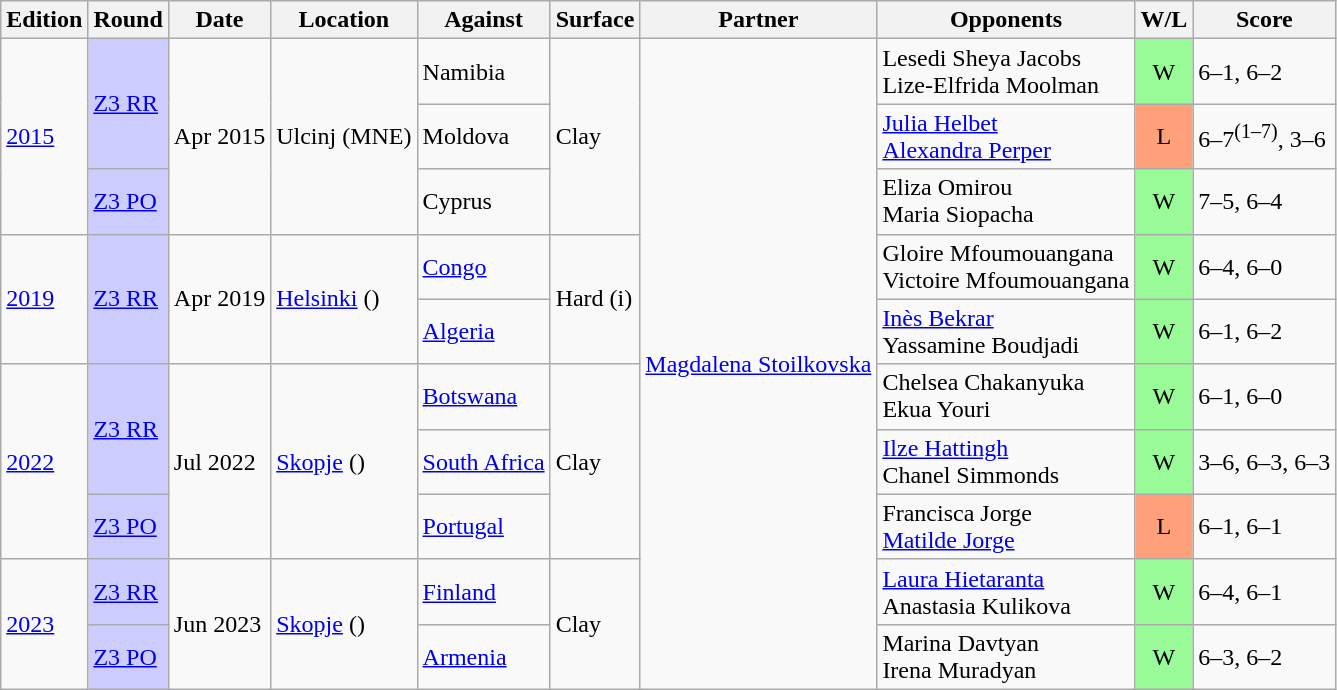<table class=wikitable>
<tr>
<th>Edition</th>
<th>Round</th>
<th>Date</th>
<th>Location</th>
<th>Against</th>
<th>Surface</th>
<th>Partner</th>
<th>Opponents</th>
<th>W/L</th>
<th>Score</th>
</tr>
<tr>
<td rowspan="3"><a href='#'>2015</a></td>
<td bgcolor=#ccf rowspan="2"><a href='#'>Z3 RR</a></td>
<td rowspan="3">Apr 2015</td>
<td rowspan="3">Ulcinj (MNE)</td>
<td> Namibia</td>
<td rowspan="3">Clay</td>
<td rowspan="10"><a href='#'>Magdalena Stoilkovska</a></td>
<td>Lesedi Sheya Jacobs <br> Lize-Elfrida Moolman</td>
<td style="text-align:center; background:#98fb98;">W</td>
<td>6–1, 6–2</td>
</tr>
<tr>
<td> Moldova</td>
<td><a href='#'>Julia Helbet</a> <br> <a href='#'>Alexandra Perper</a></td>
<td style="text-align:center; background:#ffa07a;">L</td>
<td>6–7<sup>(1–7)</sup>, 3–6</td>
</tr>
<tr>
<td bgcolor=#ccf><a href='#'>Z3 PO</a></td>
<td> Cyprus</td>
<td>Eliza Omirou <br> Maria Siopacha</td>
<td style="text-align:center; background:#98fb98;">W</td>
<td>7–5, 6–4</td>
</tr>
<tr>
<td rowspan="2"><a href='#'>2019</a></td>
<td bgcolor=#ccf rowspan="2"><a href='#'>Z3 RR</a></td>
<td rowspan="2">Apr 2019</td>
<td rowspan="2"><a href='#'>Helsinki</a> ()</td>
<td> <a href='#'>Congo</a></td>
<td rowspan="2">Hard (i)</td>
<td>Gloire Mfoumouangana <br> Victoire Mfoumouangana</td>
<td style="text-align:center; background:#98fb98;">W</td>
<td>6–4, 6–0</td>
</tr>
<tr>
<td> <a href='#'>Algeria</a></td>
<td><a href='#'>Inès Bekrar</a> <br> Yassamine Boudjadi</td>
<td style="text-align:center; background:#98fb98;">W</td>
<td>6–1, 6–2</td>
</tr>
<tr>
<td rowspan="3"><a href='#'>2022</a></td>
<td bgcolor=#ccf rowspan=2><a href='#'>Z3 RR</a></td>
<td rowspan="3">Jul 2022</td>
<td rowspan="3"><a href='#'>Skopje</a> ()</td>
<td> <a href='#'>Botswana</a></td>
<td rowspan="3">Clay</td>
<td>Chelsea Chakanyuka <br>  Ekua Youri</td>
<td style="text-align:center; background:#98fb98;">W</td>
<td>6–1, 6–0</td>
</tr>
<tr>
<td> <a href='#'>South Africa</a></td>
<td><a href='#'>Ilze Hattingh</a> <br> Chanel Simmonds</td>
<td style="text-align:center; background:#98fb98;">W</td>
<td>3–6, 6–3, 6–3</td>
</tr>
<tr>
<td bgcolor=#ccf><a href='#'>Z3 PO</a></td>
<td> <a href='#'>Portugal</a></td>
<td>Francisca Jorge <br> <a href='#'>Matilde Jorge</a></td>
<td style="text-align:center; background:#ffa07a;">L</td>
<td>6–1, 6–1</td>
</tr>
<tr>
<td rowspan="2"><a href='#'>2023</a></td>
<td bgcolor=#ccf><a href='#'>Z3 RR</a></td>
<td rowspan="2">Jun 2023</td>
<td rowspan="2"><a href='#'>Skopje</a> ()</td>
<td> <a href='#'>Finland</a></td>
<td rowspan="2">Clay</td>
<td><a href='#'>Laura Hietaranta</a> <br> Anastasia Kulikova</td>
<td style="text-align:center; background:#98fb98;">W</td>
<td>6–4, 6–1</td>
</tr>
<tr>
<td bgcolor=#ccf><a href='#'>Z3 PO</a></td>
<td> <a href='#'>Armenia</a></td>
<td>Marina Davtyan <br> Irena Muradyan</td>
<td style="text-align:center; background:#98fb98;">W</td>
<td>6–3, 6–2</td>
</tr>
</table>
